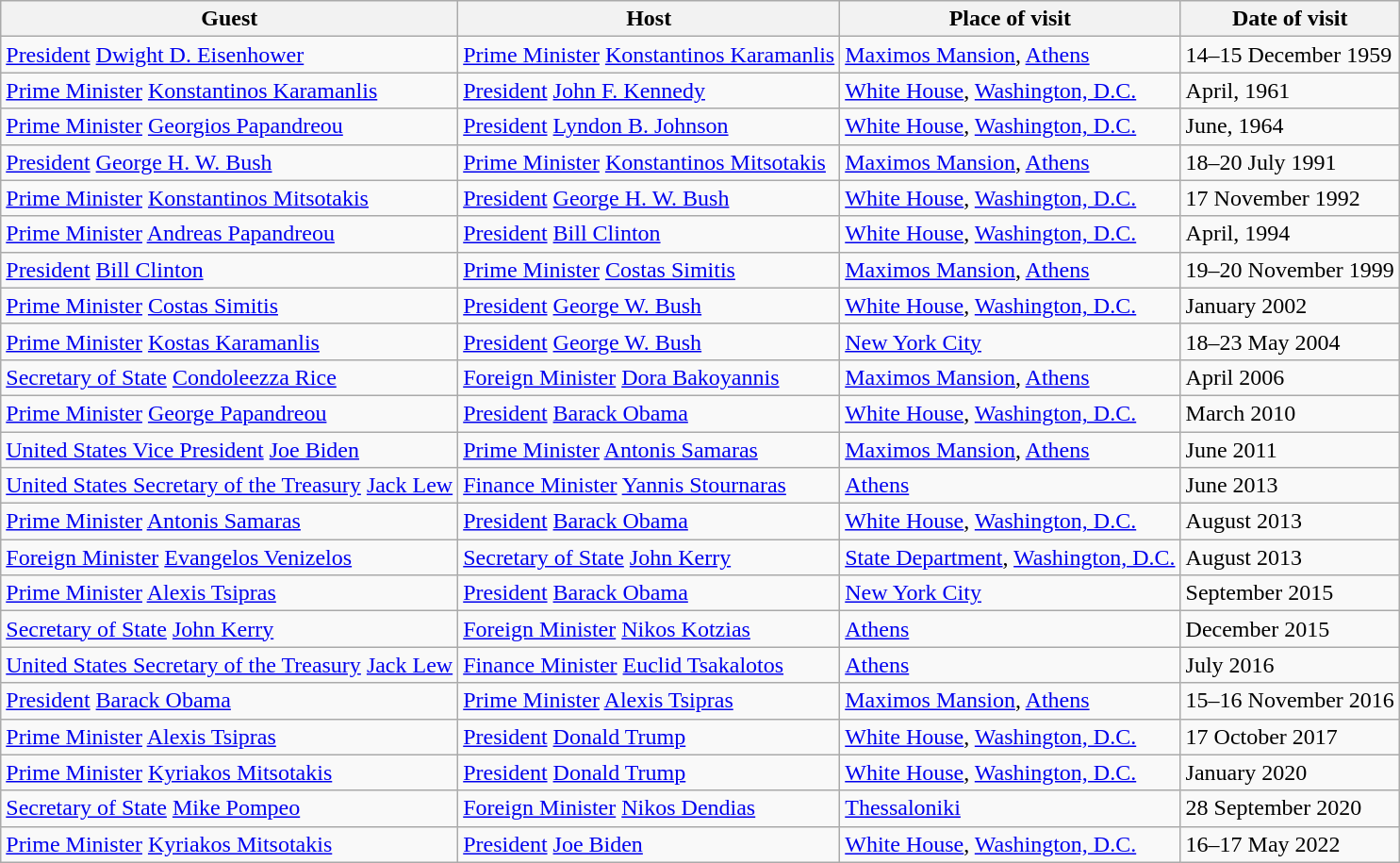<table class="wikitable">
<tr>
<th>Guest</th>
<th>Host</th>
<th>Place of visit</th>
<th>Date of visit</th>
</tr>
<tr>
<td> <a href='#'>President</a> <a href='#'>Dwight D. Eisenhower</a></td>
<td> <a href='#'>Prime Minister</a> <a href='#'>Konstantinos Karamanlis</a></td>
<td><a href='#'>Maximos Mansion</a>, <a href='#'>Athens</a></td>
<td>14–15 December 1959</td>
</tr>
<tr>
<td> <a href='#'>Prime Minister</a> <a href='#'>Konstantinos Karamanlis</a></td>
<td> <a href='#'>President</a> <a href='#'>John F. Kennedy</a></td>
<td><a href='#'>White House</a>, <a href='#'>Washington, D.C.</a></td>
<td>April, 1961</td>
</tr>
<tr>
<td> <a href='#'>Prime Minister</a> <a href='#'>Georgios Papandreou</a></td>
<td> <a href='#'>President</a> <a href='#'>Lyndon B. Johnson</a></td>
<td><a href='#'>White House</a>, <a href='#'>Washington, D.C.</a></td>
<td>June, 1964</td>
</tr>
<tr>
<td> <a href='#'>President</a> <a href='#'>George H. W. Bush</a></td>
<td> <a href='#'>Prime Minister</a> <a href='#'>Konstantinos Mitsotakis</a></td>
<td><a href='#'>Maximos Mansion</a>, <a href='#'>Athens</a></td>
<td>18–20 July 1991</td>
</tr>
<tr>
<td> <a href='#'>Prime Minister</a> <a href='#'>Konstantinos Mitsotakis</a></td>
<td> <a href='#'>President</a> <a href='#'>George H. W. Bush</a></td>
<td><a href='#'>White House</a>, <a href='#'>Washington, D.C.</a></td>
<td>17 November 1992</td>
</tr>
<tr>
<td> <a href='#'>Prime Minister</a> <a href='#'>Andreas Papandreou</a></td>
<td> <a href='#'>President</a> <a href='#'>Bill Clinton</a></td>
<td><a href='#'>White House</a>, <a href='#'>Washington, D.C.</a></td>
<td>April, 1994</td>
</tr>
<tr>
<td> <a href='#'>President</a> <a href='#'>Bill Clinton</a></td>
<td> <a href='#'>Prime Minister</a> <a href='#'>Costas Simitis</a></td>
<td><a href='#'>Maximos Mansion</a>, <a href='#'>Athens</a></td>
<td>19–20 November 1999</td>
</tr>
<tr>
<td> <a href='#'>Prime Minister</a> <a href='#'>Costas Simitis</a></td>
<td> <a href='#'>President</a> <a href='#'>George W. Bush</a></td>
<td><a href='#'>White House</a>, <a href='#'>Washington, D.C.</a></td>
<td>January 2002</td>
</tr>
<tr>
<td> <a href='#'>Prime Minister</a> <a href='#'>Kostas Karamanlis</a></td>
<td> <a href='#'>President</a> <a href='#'>George W. Bush</a></td>
<td><a href='#'>New York City</a></td>
<td>18–23 May 2004</td>
</tr>
<tr>
<td> <a href='#'>Secretary of State</a> <a href='#'>Condoleezza Rice</a></td>
<td> <a href='#'>Foreign Minister</a> <a href='#'>Dora Bakoyannis</a></td>
<td><a href='#'>Maximos Mansion</a>, <a href='#'>Athens</a></td>
<td>April 2006</td>
</tr>
<tr>
<td> <a href='#'>Prime Minister</a> <a href='#'>George Papandreou</a></td>
<td> <a href='#'>President</a> <a href='#'>Barack Obama</a></td>
<td><a href='#'>White House</a>, <a href='#'>Washington, D.C.</a></td>
<td>March 2010</td>
</tr>
<tr>
<td> <a href='#'>United States Vice President</a> <a href='#'>Joe Biden</a></td>
<td> <a href='#'>Prime Minister</a> <a href='#'>Antonis Samaras</a></td>
<td><a href='#'>Maximos Mansion</a>, <a href='#'>Athens</a></td>
<td>June 2011</td>
</tr>
<tr>
<td> <a href='#'>United States Secretary of the Treasury</a> <a href='#'>Jack Lew</a></td>
<td> <a href='#'>Finance Minister</a> <a href='#'>Yannis Stournaras</a></td>
<td><a href='#'>Athens</a></td>
<td>June 2013</td>
</tr>
<tr>
<td> <a href='#'>Prime Minister</a> <a href='#'>Antonis Samaras</a></td>
<td> <a href='#'>President</a> <a href='#'>Barack Obama</a></td>
<td><a href='#'>White House</a>, <a href='#'>Washington, D.C.</a></td>
<td>August 2013</td>
</tr>
<tr>
<td> <a href='#'>Foreign Minister</a> <a href='#'>Evangelos Venizelos</a></td>
<td> <a href='#'>Secretary of State</a> <a href='#'>John Kerry</a></td>
<td><a href='#'>State Department</a>, <a href='#'>Washington, D.C.</a></td>
<td>August 2013</td>
</tr>
<tr>
<td> <a href='#'>Prime Minister</a> <a href='#'>Alexis Tsipras</a></td>
<td> <a href='#'>President</a> <a href='#'>Barack Obama</a></td>
<td><a href='#'>New York City</a></td>
<td>September 2015</td>
</tr>
<tr>
<td> <a href='#'>Secretary of State</a> <a href='#'>John Kerry</a></td>
<td> <a href='#'>Foreign Minister</a> <a href='#'>Nikos Kotzias</a></td>
<td><a href='#'>Athens</a></td>
<td>December 2015</td>
</tr>
<tr>
<td> <a href='#'>United States Secretary of the Treasury</a> <a href='#'>Jack Lew</a></td>
<td> <a href='#'>Finance Minister</a> <a href='#'>Euclid Tsakalotos</a></td>
<td><a href='#'>Athens</a></td>
<td>July 2016</td>
</tr>
<tr>
<td> <a href='#'>President</a> <a href='#'>Barack Obama</a></td>
<td> <a href='#'>Prime Minister</a> <a href='#'>Alexis Tsipras</a></td>
<td><a href='#'>Maximos Mansion</a>, <a href='#'>Athens</a></td>
<td>15–16 November 2016</td>
</tr>
<tr>
<td> <a href='#'>Prime Minister</a> <a href='#'>Alexis Tsipras</a></td>
<td> <a href='#'>President</a> <a href='#'>Donald Trump</a></td>
<td><a href='#'>White House</a>, <a href='#'>Washington, D.C.</a></td>
<td>17 October 2017</td>
</tr>
<tr>
<td> <a href='#'>Prime Minister</a> <a href='#'>Kyriakos Mitsotakis</a></td>
<td> <a href='#'>President</a> <a href='#'>Donald Trump</a></td>
<td><a href='#'>White House</a>, <a href='#'>Washington, D.C.</a></td>
<td>January 2020</td>
</tr>
<tr>
<td> <a href='#'>Secretary of State</a> <a href='#'>Mike Pompeo</a></td>
<td> <a href='#'>Foreign Minister</a> <a href='#'>Nikos Dendias</a></td>
<td><a href='#'>Thessaloniki</a></td>
<td>28 September 2020</td>
</tr>
<tr>
<td> <a href='#'>Prime Minister</a> <a href='#'>Kyriakos Mitsotakis</a></td>
<td> <a href='#'>President</a> <a href='#'>Joe Biden</a></td>
<td><a href='#'>White House</a>, <a href='#'>Washington, D.C.</a></td>
<td>16–17 May 2022</td>
</tr>
</table>
